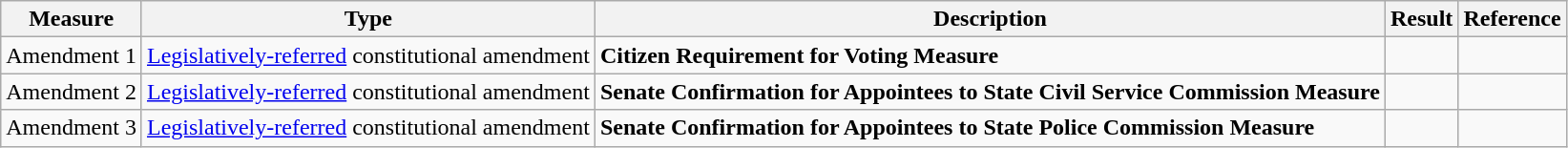<table class="wikitable">
<tr>
<th>Measure</th>
<th>Type</th>
<th>Description</th>
<th>Result</th>
<th>Reference</th>
</tr>
<tr>
<td>Amendment 1</td>
<td><a href='#'>Legislatively-referred</a> constitutional amendment</td>
<td><strong>Citizen Requirement for Voting Measure</strong></td>
<td></td>
<td></td>
</tr>
<tr>
<td>Amendment 2</td>
<td><a href='#'>Legislatively-referred</a> constitutional amendment</td>
<td><strong>Senate Confirmation for Appointees to State Civil Service Commission Measure</strong></td>
<td></td>
<td></td>
</tr>
<tr>
<td>Amendment 3</td>
<td><a href='#'>Legislatively-referred</a> constitutional amendment</td>
<td><strong>Senate Confirmation for Appointees to State Police Commission Measure</strong></td>
<td></td>
<td></td>
</tr>
</table>
